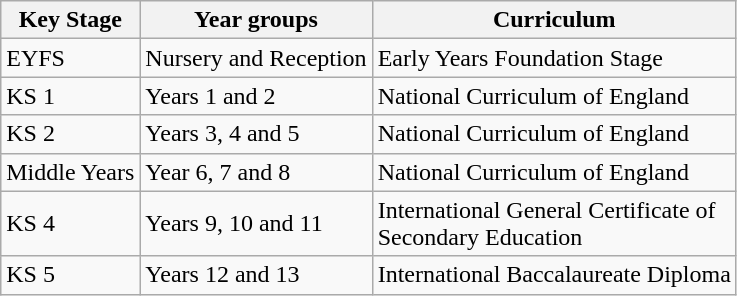<table class="wikitable">
<tr>
<th>Key Stage</th>
<th>Year groups</th>
<th>Curriculum</th>
</tr>
<tr>
<td>EYFS</td>
<td>Nursery and Reception</td>
<td>Early Years Foundation Stage</td>
</tr>
<tr>
<td>KS 1</td>
<td>Years 1 and 2</td>
<td>National Curriculum of England</td>
</tr>
<tr>
<td>KS 2</td>
<td>Years 3, 4 and 5</td>
<td>National Curriculum of England</td>
</tr>
<tr>
<td>Middle Years</td>
<td>Year 6, 7 and 8</td>
<td>National Curriculum of England</td>
</tr>
<tr>
<td>KS 4</td>
<td>Years 9, 10 and 11</td>
<td>International General Certificate of<br>Secondary Education</td>
</tr>
<tr>
<td>KS 5</td>
<td>Years 12 and 13</td>
<td>International Baccalaureate Diploma</td>
</tr>
</table>
